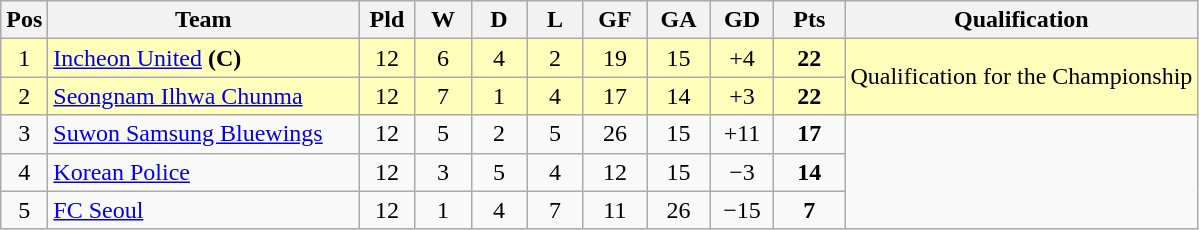<table class="wikitable" style="text-align:center;">
<tr>
<th width=20>Pos</th>
<th width=200>Team</th>
<th width=30 abbr="Played">Pld</th>
<th width=30 abbr="Won">W</th>
<th width=30 abbr="Draw">D</th>
<th width=30 abbr="Lost">L</th>
<th width=35 abbr="Goals for">GF</th>
<th width=35 abbr="Goals against">GA</th>
<th width=35 abbr="Goal difference">GD</th>
<th width=40 abbr="Points">Pts</th>
<th>Qualification</th>
</tr>
<tr bgcolor=#ffffbb>
<td>1</td>
<td align="left"><a href='#'>Incheon United</a> <strong>(C)</strong></td>
<td>12</td>
<td>6</td>
<td>4</td>
<td>2</td>
<td>19</td>
<td>15</td>
<td>+4</td>
<td><strong>22</strong></td>
<td rowspan=2>Qualification for the Championship</td>
</tr>
<tr bgcolor=#ffffbb>
<td>2</td>
<td align="left"><a href='#'>Seongnam Ilhwa Chunma</a></td>
<td>12</td>
<td>7</td>
<td>1</td>
<td>4</td>
<td>17</td>
<td>14</td>
<td>+3</td>
<td><strong>22</strong></td>
</tr>
<tr>
<td>3</td>
<td align="left"><a href='#'>Suwon Samsung Bluewings</a></td>
<td>12</td>
<td>5</td>
<td>2</td>
<td>5</td>
<td>26</td>
<td>15</td>
<td>+11</td>
<td><strong>17</strong></td>
<td rowspan=3></td>
</tr>
<tr>
<td>4</td>
<td align="left"><a href='#'>Korean Police</a></td>
<td>12</td>
<td>3</td>
<td>5</td>
<td>4</td>
<td>12</td>
<td>15</td>
<td>−3</td>
<td><strong>14</strong></td>
</tr>
<tr>
<td>5</td>
<td align="left"><a href='#'>FC Seoul</a></td>
<td>12</td>
<td>1</td>
<td>4</td>
<td>7</td>
<td>11</td>
<td>26</td>
<td>−15</td>
<td><strong>7</strong></td>
</tr>
</table>
